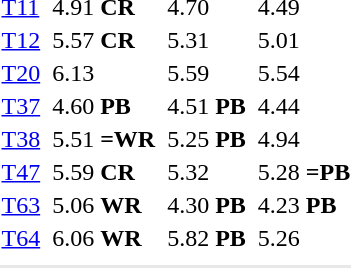<table>
<tr>
<td><a href='#'>T11</a></td>
<td></td>
<td>4.91 <strong>CR</strong></td>
<td></td>
<td>4.70</td>
<td></td>
<td>4.49</td>
</tr>
<tr>
<td><a href='#'>T12</a></td>
<td></td>
<td>5.57 <strong>CR</strong></td>
<td></td>
<td>5.31</td>
<td></td>
<td>5.01</td>
</tr>
<tr>
<td><a href='#'>T20</a></td>
<td></td>
<td>6.13</td>
<td></td>
<td>5.59</td>
<td></td>
<td>5.54</td>
</tr>
<tr>
<td><a href='#'>T37</a></td>
<td></td>
<td>4.60 <strong>PB</strong></td>
<td></td>
<td>4.51 <strong>PB</strong></td>
<td></td>
<td>4.44</td>
</tr>
<tr>
<td><a href='#'>T38</a></td>
<td></td>
<td>5.51 <strong>=WR</strong></td>
<td></td>
<td>5.25 <strong>PB</strong></td>
<td></td>
<td>4.94</td>
</tr>
<tr>
<td><a href='#'>T47</a></td>
<td></td>
<td>5.59 <strong>CR</strong></td>
<td></td>
<td>5.32</td>
<td></td>
<td>5.28 <strong>=PB</strong></td>
</tr>
<tr>
<td><a href='#'>T63</a></td>
<td></td>
<td>5.06 <strong>WR</strong></td>
<td></td>
<td>4.30 <strong>PB</strong></td>
<td></td>
<td>4.23 <strong>PB</strong></td>
</tr>
<tr>
<td><a href='#'>T64</a></td>
<td></td>
<td>6.06 <strong>WR</strong></td>
<td></td>
<td>5.82 <strong>PB</strong></td>
<td></td>
<td>5.26</td>
</tr>
<tr>
<td colspan=7></td>
</tr>
<tr>
</tr>
<tr bgcolor= e8e8e8>
<td colspan=7></td>
</tr>
</table>
